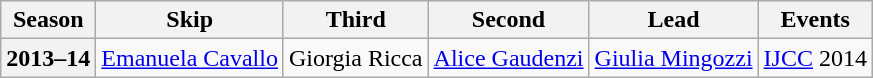<table class="wikitable">
<tr>
<th scope="col">Season</th>
<th scope="col">Skip</th>
<th scope="col">Third</th>
<th scope="col">Second</th>
<th scope="col">Lead</th>
<th scope="col">Events</th>
</tr>
<tr>
<th scope="row">2013–14</th>
<td><a href='#'>Emanuela Cavallo</a></td>
<td>Giorgia Ricca</td>
<td><a href='#'>Alice Gaudenzi</a></td>
<td><a href='#'>Giulia Mingozzi</a></td>
<td><a href='#'>IJCC</a> 2014 </td>
</tr>
</table>
